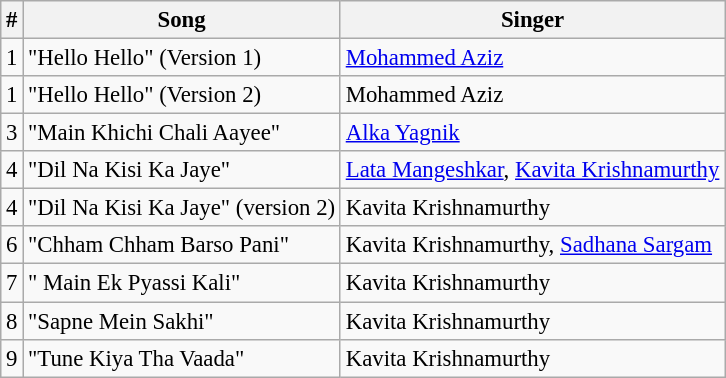<table class="wikitable" style="font-size:95%;">
<tr>
<th>#</th>
<th>Song</th>
<th>Singer</th>
</tr>
<tr>
<td>1</td>
<td>"Hello Hello" (Version 1)</td>
<td><a href='#'>Mohammed Aziz</a></td>
</tr>
<tr>
<td>1</td>
<td>"Hello Hello" (Version 2)</td>
<td>Mohammed Aziz</td>
</tr>
<tr>
<td>3</td>
<td>"Main Khichi Chali Aayee"</td>
<td><a href='#'>Alka Yagnik</a></td>
</tr>
<tr>
<td>4</td>
<td>"Dil Na Kisi Ka Jaye"</td>
<td><a href='#'>Lata Mangeshkar</a>, <a href='#'>Kavita Krishnamurthy</a></td>
</tr>
<tr>
<td>4</td>
<td>"Dil Na Kisi Ka Jaye" (version 2)</td>
<td>Kavita Krishnamurthy</td>
</tr>
<tr>
<td>6</td>
<td>"Chham Chham Barso Pani"</td>
<td>Kavita Krishnamurthy, <a href='#'>Sadhana Sargam</a></td>
</tr>
<tr>
<td>7</td>
<td>" Main Ek Pyassi Kali"</td>
<td>Kavita Krishnamurthy</td>
</tr>
<tr>
<td>8</td>
<td>"Sapne Mein Sakhi"</td>
<td>Kavita Krishnamurthy</td>
</tr>
<tr>
<td>9</td>
<td>"Tune Kiya Tha Vaada"</td>
<td>Kavita Krishnamurthy</td>
</tr>
</table>
